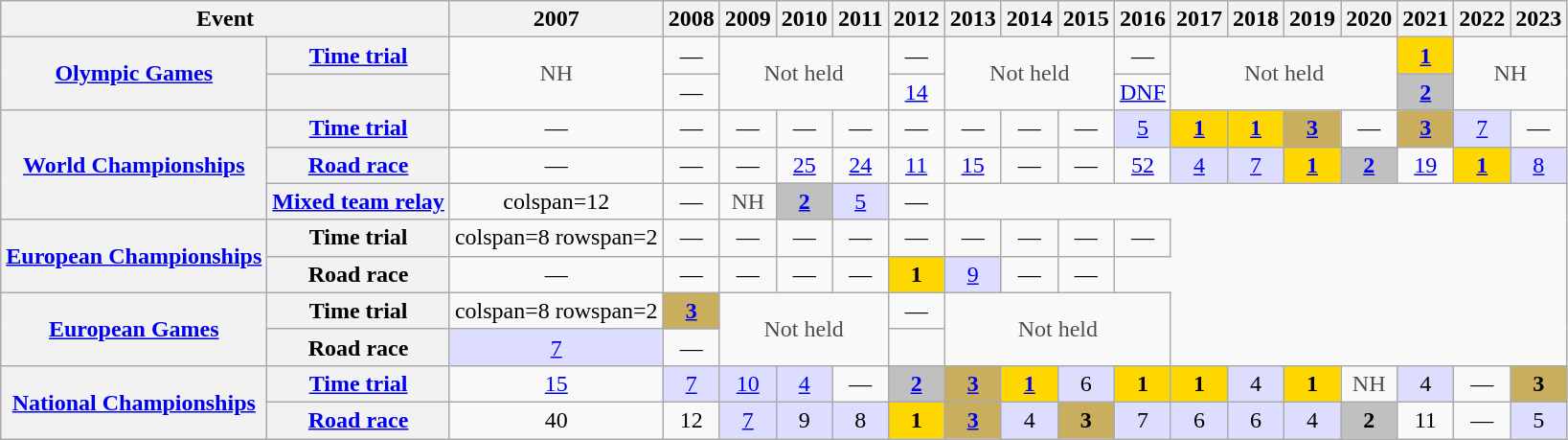<table class="wikitable plainrowheaders">
<tr style="background:#EEEEEE;">
<th scope="col" colspan=2>Event</th>
<th>2007</th>
<th>2008</th>
<th>2009</th>
<th>2010</th>
<th>2011</th>
<th>2012</th>
<th>2013</th>
<th>2014</th>
<th>2015</th>
<th>2016</th>
<th>2017</th>
<th>2018</th>
<th>2019</th>
<th>2020</th>
<th>2021</th>
<th>2022</th>
<th>2023</th>
</tr>
<tr style="text-align:center;">
<th scope="row" rowspan=2> <a href='#'>Olympic Games</a></th>
<th scope="row"><a href='#'>Time trial</a></th>
<td style="color:#4d4d4d;" rowspan=2>NH</td>
<td>—</td>
<td style="color:#4d4d4d;" colspan=3 rowspan=2>Not held</td>
<td>—</td>
<td style="color:#4d4d4d;" colspan=3 rowspan=2>Not held</td>
<td>—</td>
<td style="color:#4d4d4d;" colspan=4 rowspan=2>Not held</td>
<td style="background:gold;"><a href='#'><strong>1</strong></a></td>
<td style="color:#4d4d4d;" colspan=2 rowspan=2>NH</td>
</tr>
<tr style="text-align:center;">
<th scope="row"></th>
<td>—</td>
<td><a href='#'>14</a></td>
<td><a href='#'>DNF</a></td>
<th style="background:#C0C0C0;"><a href='#'>2</a></th>
</tr>
<tr style="text-align:center;">
<th scope="row" rowspan=3> <a href='#'>World Championships</a></th>
<th scope="row"><a href='#'>Time trial</a></th>
<td>—</td>
<td>—</td>
<td>—</td>
<td>—</td>
<td>—</td>
<td>—</td>
<td>—</td>
<td>—</td>
<td>—</td>
<td style="background:#ddf;"><a href='#'>5</a></td>
<th style="background:gold;"><a href='#'>1</a></th>
<th style="background:gold;"><a href='#'>1</a></th>
<th style="background:#C9AE5D;"><a href='#'>3</a></th>
<td>—</td>
<th style="background:#C9AE5D;"><a href='#'>3</a></th>
<td style="background:#ddf;"><a href='#'>7</a></td>
<td>—</td>
</tr>
<tr style="text-align:center;">
<th scope="row"><a href='#'>Road race</a></th>
<td>—</td>
<td>—</td>
<td>—</td>
<td><a href='#'>25</a></td>
<td><a href='#'>24</a></td>
<td><a href='#'>11</a></td>
<td><a href='#'>15</a></td>
<td>—</td>
<td>—</td>
<td><a href='#'>52</a></td>
<td style="background:#ddf;"><a href='#'>4</a></td>
<td style="background:#ddf;"><a href='#'>7</a></td>
<th style="background:gold;"><a href='#'>1</a></th>
<th style="background:silver;"><a href='#'>2</a></th>
<td><a href='#'>19</a></td>
<th style="background:gold;"><a href='#'>1</a></th>
<td style="background:#ddf;"><a href='#'>8</a></td>
</tr>
<tr style="text-align:center;">
<th scope="row"><a href='#'>Mixed team relay</a></th>
<td>colspan=12 </td>
<td>—</td>
<td style="color:#4d4d4d;">NH</td>
<th style="background:silver;"><a href='#'>2</a></th>
<td style="background:#ddf;"><a href='#'>5</a></td>
<td>—</td>
</tr>
<tr style="text-align:center;">
<th scope="row" rowspan=2> <a href='#'>European Championships</a></th>
<th scope="row">Time trial</th>
<td>colspan=8 rowspan=2 </td>
<td>—</td>
<td>—</td>
<td>—</td>
<td>—</td>
<td>—</td>
<td>—</td>
<td>—</td>
<td>—</td>
<td>—</td>
</tr>
<tr style="text-align:center;">
<th scope="row">Road race</th>
<td>—</td>
<td>—</td>
<td>—</td>
<td>—</td>
<td>—</td>
<td style="background:gold;"><strong>1</strong></td>
<td style="background:#ddf;"><a href='#'>9</a></td>
<td>—</td>
<td>—</td>
</tr>
<tr style="text-align:center;">
<th scope="row" rowspan=2> <a href='#'>European Games</a></th>
<th scope="row">Time trial</th>
<td>colspan=8 rowspan=2 </td>
<td style="background:#C9AE5D;"><a href='#'><strong>3</strong></a></td>
<td style="color:#4d4d4d;" colspan=3 rowspan=2>Not held</td>
<td>—</td>
<td style="color:#4d4d4d;" colspan=4 rowspan=2>Not held</td>
</tr>
<tr style="text-align:center;">
<th scope="row">Road race</th>
<td style="background:#ddf;"><a href='#'>7</a></td>
<td>—</td>
</tr>
<tr style="text-align:center;">
<th scope="row" rowspan=2> <a href='#'>National Championships</a></th>
<th scope="row"><a href='#'>Time trial</a></th>
<td><a href='#'>15</a></td>
<td style="background:#ddf;"><a href='#'>7</a></td>
<td style="background:#ddf;"><a href='#'>10</a></td>
<td style="background:#ddf;"><a href='#'>4</a></td>
<td>—</td>
<th style="background:silver;"><a href='#'>2</a></th>
<th style="background:#C9AE5D;"><a href='#'>3</a></th>
<th style="background:gold;"><a href='#'>1</a></th>
<td style="background:#ddf;">6</td>
<th style="background:gold;">1</th>
<th style="background:gold;">1</th>
<td style="background:#ddf;">4</td>
<th style="background:gold;">1</th>
<td style="color:#4d4d4d;">NH</td>
<td style="background:#ddf;">4</td>
<td>—</td>
<th style="background:#C9AE5D;">3</th>
</tr>
<tr style="text-align:center;">
<th scope="row"><a href='#'>Road race</a></th>
<td>40</td>
<td>12</td>
<td style="background:#ddf;"><a href='#'>7</a></td>
<td style="background:#ddf;">9</td>
<td style="background:#ddf;">8</td>
<th style="background:gold;">1</th>
<th style="background:#C9AE5D;"><a href='#'>3</a></th>
<td style="background:#ddf;">4</td>
<th style="background:#C9AE5D;">3</th>
<td style="background:#ddf;">7</td>
<td style="background:#ddf;">6</td>
<td style="background:#ddf;">6</td>
<td style="background:#ddf;">4</td>
<th style="background:silver;">2</th>
<td>11</td>
<td>—</td>
<td style="background:#ddf;">5</td>
</tr>
</table>
